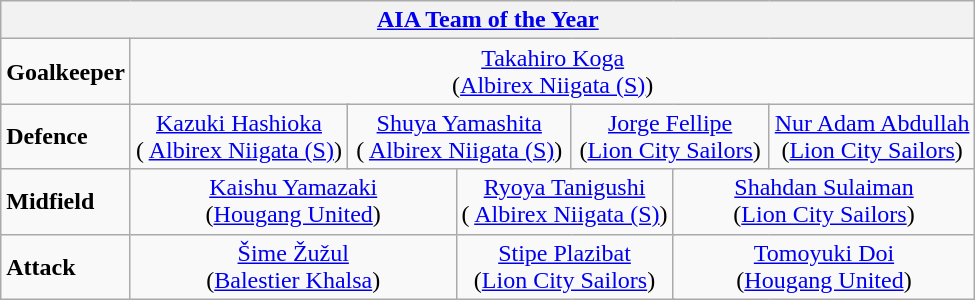<table class="wikitable">
<tr>
<th colspan="13"><a href='#'>AIA Team of the Year</a></th>
</tr>
<tr>
<td><strong>Goalkeeper</strong></td>
<td colspan="12" align="center"> <a href='#'>Takahiro Koga</a> <br> (<a href='#'>Albirex Niigata (S)</a>)</td>
</tr>
<tr>
<td><strong>Defence</strong></td>
<td colspan="3" align="center"> <a href='#'>Kazuki Hashioka</a> <br> ( <a href='#'>Albirex Niigata (S)</a>)</td>
<td colspan="3" align="center"> <a href='#'>Shuya Yamashita</a> <br> ( <a href='#'>Albirex Niigata (S)</a>)</td>
<td colspan="3" align="center"> <a href='#'>Jorge Fellipe</a> <br> (<a href='#'>Lion City Sailors</a>)</td>
<td colspan="3" align="center"> <a href='#'>Nur Adam Abdullah</a> <br> (<a href='#'>Lion City Sailors</a>)</td>
</tr>
<tr>
<td><strong>Midfield</strong></td>
<td colspan="4" align="center"> <a href='#'>Kaishu Yamazaki</a> <br> (<a href='#'>Hougang United</a>)</td>
<td colspan="4" align="center"> <a href='#'>Ryoya Tanigushi</a> <br> ( <a href='#'>Albirex Niigata (S)</a>)</td>
<td colspan="4" align="center"> <a href='#'>Shahdan Sulaiman</a> <br> (<a href='#'>Lion City Sailors</a>)</td>
</tr>
<tr>
<td><strong>Attack</strong></td>
<td colspan="4" align="center"> <a href='#'>Šime Žužul</a> <br> (<a href='#'>Balestier Khalsa</a>)</td>
<td colspan="4" align="center"> <a href='#'>Stipe Plazibat</a> <br> (<a href='#'>Lion City Sailors</a>)</td>
<td colspan="4" align="center"> <a href='#'>Tomoyuki Doi</a> <br> (<a href='#'>Hougang United</a>)</td>
</tr>
</table>
